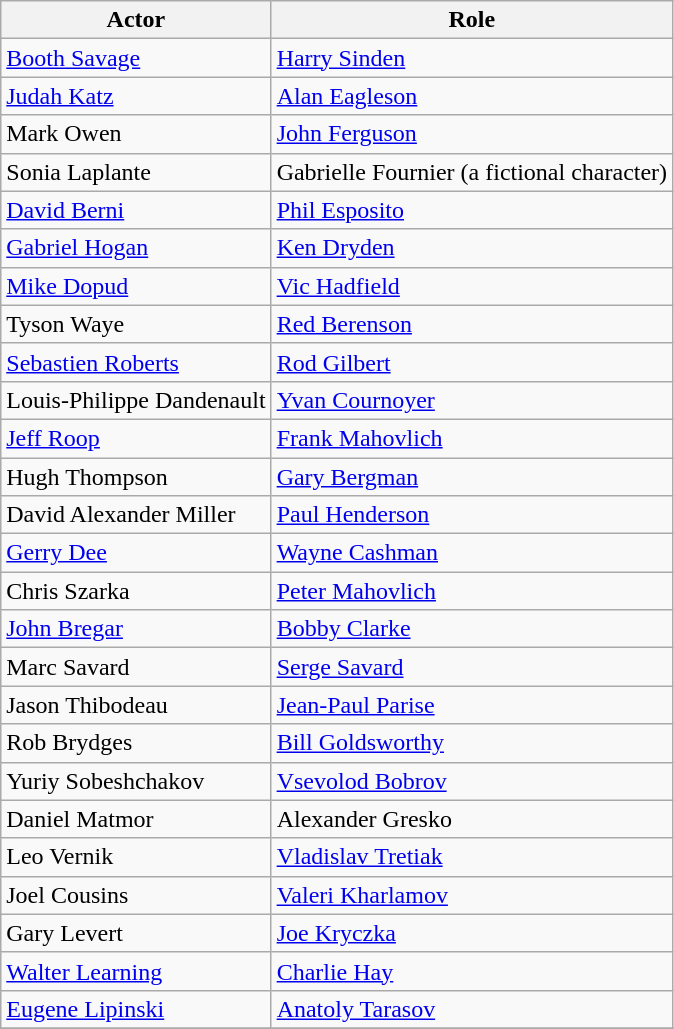<table class="wikitable">
<tr>
<th>Actor</th>
<th>Role</th>
</tr>
<tr>
<td><a href='#'>Booth Savage</a></td>
<td><a href='#'>Harry Sinden</a></td>
</tr>
<tr>
<td><a href='#'>Judah Katz</a></td>
<td><a href='#'>Alan Eagleson</a></td>
</tr>
<tr>
<td>Mark Owen</td>
<td><a href='#'>John Ferguson</a></td>
</tr>
<tr>
<td>Sonia Laplante</td>
<td>Gabrielle Fournier (a fictional character)</td>
</tr>
<tr>
<td><a href='#'>David Berni</a></td>
<td><a href='#'>Phil Esposito</a></td>
</tr>
<tr>
<td><a href='#'>Gabriel Hogan</a></td>
<td><a href='#'>Ken Dryden</a></td>
</tr>
<tr>
<td><a href='#'>Mike Dopud</a></td>
<td><a href='#'>Vic Hadfield</a></td>
</tr>
<tr>
<td>Tyson Waye</td>
<td><a href='#'>Red Berenson</a></td>
</tr>
<tr>
<td><a href='#'>Sebastien Roberts</a></td>
<td><a href='#'>Rod Gilbert</a></td>
</tr>
<tr>
<td>Louis-Philippe Dandenault</td>
<td><a href='#'>Yvan Cournoyer</a></td>
</tr>
<tr>
<td><a href='#'>Jeff Roop</a></td>
<td><a href='#'>Frank Mahovlich</a></td>
</tr>
<tr>
<td>Hugh Thompson</td>
<td><a href='#'>Gary Bergman</a></td>
</tr>
<tr>
<td>David Alexander Miller</td>
<td><a href='#'>Paul Henderson</a></td>
</tr>
<tr>
<td><a href='#'>Gerry Dee</a></td>
<td><a href='#'>Wayne Cashman</a></td>
</tr>
<tr>
<td>Chris Szarka</td>
<td><a href='#'>Peter Mahovlich</a></td>
</tr>
<tr>
<td><a href='#'>John Bregar</a></td>
<td><a href='#'>Bobby Clarke</a></td>
</tr>
<tr>
<td>Marc Savard</td>
<td><a href='#'>Serge Savard</a></td>
</tr>
<tr>
<td>Jason Thibodeau</td>
<td><a href='#'>Jean-Paul Parise</a></td>
</tr>
<tr>
<td>Rob Brydges</td>
<td><a href='#'>Bill Goldsworthy</a></td>
</tr>
<tr>
<td>Yuriy Sobeshchakov</td>
<td><a href='#'>Vsevolod Bobrov</a></td>
</tr>
<tr>
<td>Daniel Matmor</td>
<td>Alexander Gresko</td>
</tr>
<tr>
<td>Leo Vernik</td>
<td><a href='#'>Vladislav Tretiak</a></td>
</tr>
<tr>
<td>Joel Cousins</td>
<td><a href='#'>Valeri Kharlamov</a></td>
</tr>
<tr>
<td>Gary Levert</td>
<td><a href='#'>Joe Kryczka</a></td>
</tr>
<tr>
<td><a href='#'>Walter Learning</a></td>
<td><a href='#'>Charlie Hay</a></td>
</tr>
<tr>
<td><a href='#'>Eugene Lipinski</a></td>
<td><a href='#'>Anatoly Tarasov</a></td>
</tr>
<tr>
</tr>
</table>
